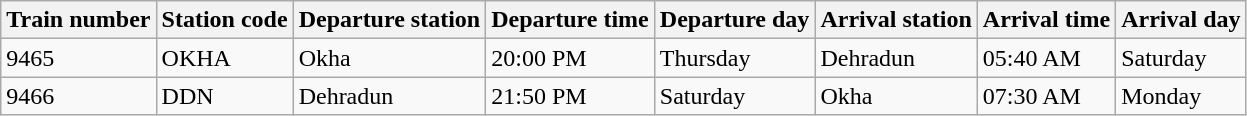<table class="wikitable">
<tr>
<th>Train number</th>
<th>Station code</th>
<th>Departure station</th>
<th>Departure time</th>
<th>Departure day</th>
<th>Arrival station</th>
<th>Arrival time</th>
<th>Arrival day</th>
</tr>
<tr>
<td>9465</td>
<td>OKHA</td>
<td>Okha</td>
<td>20:00 PM</td>
<td>Thursday</td>
<td>Dehradun</td>
<td>05:40 AM</td>
<td>Saturday</td>
</tr>
<tr>
<td>9466</td>
<td>DDN</td>
<td>Dehradun</td>
<td>21:50 PM</td>
<td>Saturday</td>
<td>Okha</td>
<td>07:30 AM</td>
<td>Monday</td>
</tr>
</table>
